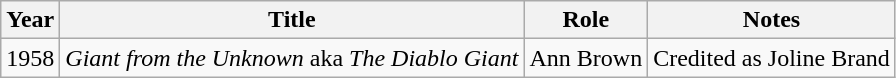<table class="wikitable sortable">
<tr>
<th>Year</th>
<th>Title</th>
<th>Role</th>
<th class="unsortable">Notes</th>
</tr>
<tr>
<td>1958</td>
<td><em>Giant from the Unknown </em> aka <em>The Diablo Giant</em></td>
<td>Ann Brown</td>
<td>Credited as Joline Brand</td>
</tr>
</table>
